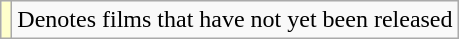<table class="wikitable">
<tr>
<td style="background:#FFFFCC;"></td>
<td>Denotes films that have not yet been released</td>
</tr>
</table>
